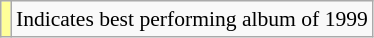<table class="wikitable" style="font-size:90%;">
<tr>
<td style="background-color:#FFFF99"></td>
<td>Indicates best performing album of 1999</td>
</tr>
</table>
